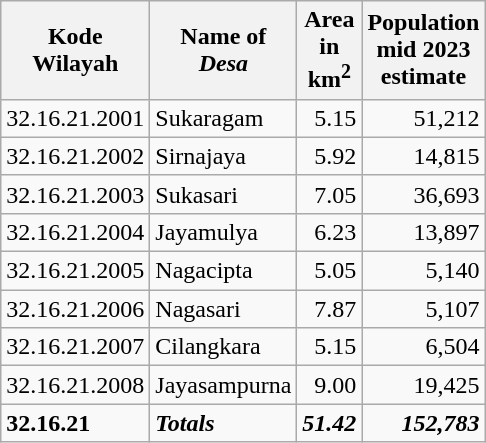<table class="wikitable">
<tr>
<th>Kode <br>Wilayah</th>
<th>Name of <br> <em>Desa</em></th>
<th>Area <br>in <br>km<sup>2</sup></th>
<th>Population<br>mid 2023<br>estimate</th>
</tr>
<tr>
<td>32.16.21.2001</td>
<td>Sukaragam</td>
<td align="right">5.15</td>
<td align="right">51,212</td>
</tr>
<tr>
<td>32.16.21.2002</td>
<td>Sirnajaya</td>
<td align="right">5.92</td>
<td align="right">14,815</td>
</tr>
<tr>
<td>32.16.21.2003</td>
<td>Sukasari</td>
<td align="right">7.05</td>
<td align="right">36,693</td>
</tr>
<tr>
<td>32.16.21.2004</td>
<td>Jayamulya</td>
<td align="right">6.23</td>
<td align="right">13,897</td>
</tr>
<tr>
<td>32.16.21.2005</td>
<td>Nagacipta</td>
<td align="right">5.05</td>
<td align="right">5,140</td>
</tr>
<tr>
<td>32.16.21.2006</td>
<td>Nagasari</td>
<td align="right">7.87</td>
<td align="right">5,107</td>
</tr>
<tr>
<td>32.16.21.2007</td>
<td>Cilangkara</td>
<td align="right">5.15</td>
<td align="right">6,504</td>
</tr>
<tr>
<td>32.16.21.2008</td>
<td>Jayasampurna</td>
<td align="right">9.00</td>
<td align="right">19,425</td>
</tr>
<tr>
<td><strong>32.16.21</strong></td>
<td><strong><em>Totals</em></strong></td>
<td align="right"><strong><em>51.42</em></strong></td>
<td align="right"><strong><em>152,783</em></strong></td>
</tr>
</table>
